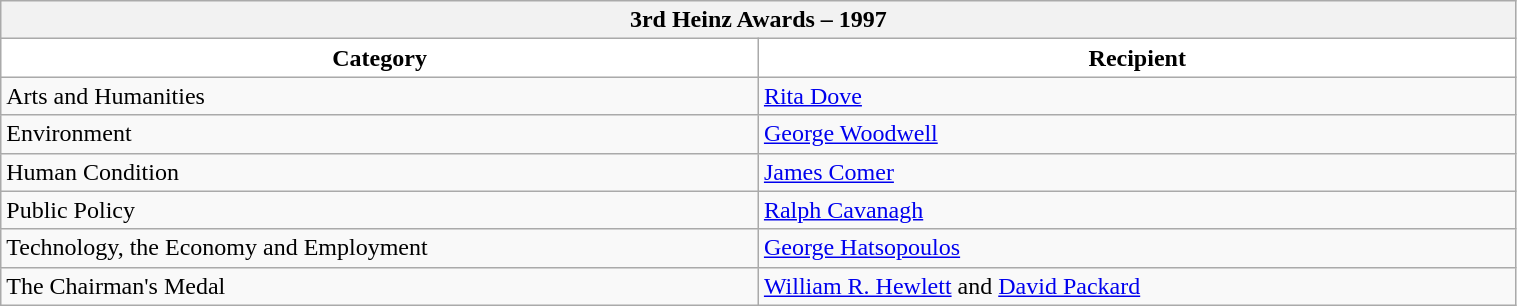<table class="wikitable" style="width:80%; text-align:left">
<tr>
<th style="background:cream" colspan=2><span>3rd Heinz Awards – 1997</span></th>
</tr>
<tr>
<th style="background:white; width:40%">Category</th>
<th style="background:white; width:40%">Recipient</th>
</tr>
<tr>
<td>Arts and Humanities</td>
<td><a href='#'>Rita Dove</a></td>
</tr>
<tr>
<td>Environment</td>
<td><a href='#'>George Woodwell</a></td>
</tr>
<tr>
<td>Human Condition</td>
<td><a href='#'>James Comer</a></td>
</tr>
<tr>
<td>Public Policy</td>
<td><a href='#'>Ralph Cavanagh</a></td>
</tr>
<tr>
<td>Technology, the Economy and Employment</td>
<td><a href='#'>George Hatsopoulos</a></td>
</tr>
<tr>
<td>The Chairman's Medal</td>
<td><a href='#'>William R. Hewlett</a> and <a href='#'>David Packard</a></td>
</tr>
</table>
